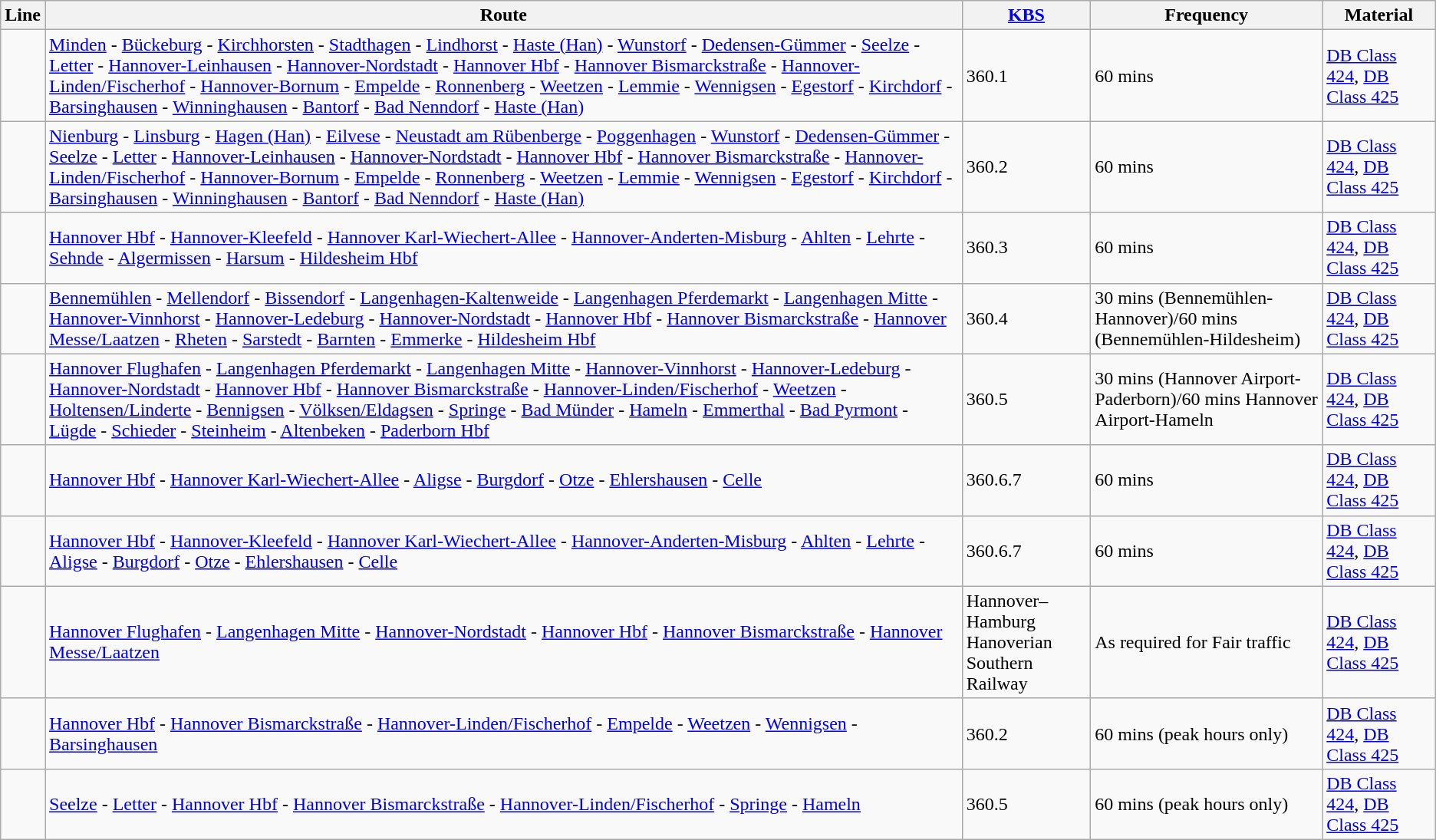<table class="wikitable sortable" style>
<tr>
<th>Line</th>
<th>Route</th>
<th><a href='#'>KBS</a></th>
<th>Frequency</th>
<th>Material</th>
</tr>
<tr>
<td></td>
<td><a href='#'>Minden</a> - <a href='#'>Bückeburg</a> - <a href='#'>Kirchhorsten</a> - <a href='#'>Stadthagen</a> - <a href='#'>Lindhorst</a> - <a href='#'>Haste (Han)</a> - <a href='#'>Wunstorf</a> - <a href='#'>Dedensen-Gümmer</a> - <a href='#'>Seelze</a> - <a href='#'>Letter</a> - <a href='#'>Hannover-Leinhausen</a> - <a href='#'>Hannover-Nordstadt</a> - <a href='#'>Hannover Hbf</a> - <a href='#'>Hannover Bismarckstraße</a> - <a href='#'>Hannover-Linden/Fischerhof</a> - <a href='#'>Hannover-Bornum</a> - <a href='#'>Empelde</a> - <a href='#'>Ronnenberg</a> - <a href='#'>Weetzen</a> - <a href='#'>Lemmie</a> - <a href='#'>Wennigsen</a> - <a href='#'>Egestorf</a> - <a href='#'>Kirchdorf</a> - <a href='#'>Barsinghausen</a> - <a href='#'>Winninghausen</a> - <a href='#'>Bantorf</a> - <a href='#'>Bad Nenndorf</a> - <a href='#'>Haste (Han)</a></td>
<td>360.1</td>
<td>60 mins</td>
<td><a href='#'>DB Class 424</a>, <a href='#'>DB Class 425</a></td>
</tr>
<tr>
<td></td>
<td><a href='#'>Nienburg</a> - <a href='#'>Linsburg</a> - <a href='#'>Hagen (Han)</a> - <a href='#'>Eilvese</a> - <a href='#'>Neustadt am Rübenberge</a> - <a href='#'>Poggenhagen</a> - <a href='#'>Wunstorf</a> - <a href='#'>Dedensen-Gümmer</a> - <a href='#'>Seelze</a> - <a href='#'>Letter</a> - <a href='#'>Hannover-Leinhausen</a> - <a href='#'>Hannover-Nordstadt</a> - <a href='#'>Hannover Hbf</a> - <a href='#'>Hannover Bismarckstraße</a> - <a href='#'>Hannover-Linden/Fischerhof</a> - <a href='#'>Hannover-Bornum</a> - <a href='#'>Empelde</a> - <a href='#'>Ronnenberg</a> - <a href='#'>Weetzen</a> - <a href='#'>Lemmie</a> - <a href='#'>Wennigsen</a> - <a href='#'>Egestorf</a> - <a href='#'>Kirchdorf</a> - <a href='#'>Barsinghausen</a> - <a href='#'>Winninghausen</a> - <a href='#'>Bantorf</a> - <a href='#'>Bad Nenndorf</a> - <a href='#'>Haste (Han)</a></td>
<td>360.2</td>
<td>60 mins</td>
<td><a href='#'>DB Class 424</a>, <a href='#'>DB Class 425</a></td>
</tr>
<tr>
<td></td>
<td><a href='#'>Hannover Hbf</a> - <a href='#'>Hannover-Kleefeld</a> - <a href='#'>Hannover Karl-Wiechert-Allee</a> - <a href='#'>Hannover-Anderten-Misburg</a> - <a href='#'>Ahlten</a> - <a href='#'>Lehrte</a> - <a href='#'>Sehnde</a>  - <a href='#'>Algermissen</a> - <a href='#'>Harsum</a> - <a href='#'>Hildesheim Hbf</a></td>
<td>360.3</td>
<td>60 mins</td>
<td><a href='#'>DB Class 424</a>, <a href='#'>DB Class 425</a></td>
</tr>
<tr>
<td></td>
<td><a href='#'>Bennemühlen</a> - <a href='#'>Mellendorf</a> - <a href='#'>Bissendorf</a> - <a href='#'>Langenhagen-Kaltenweide</a> - <a href='#'>Langenhagen Pferdemarkt</a> - <a href='#'>Langenhagen Mitte</a> - <a href='#'>Hannover-Vinnhorst</a> - <a href='#'>Hannover-Ledeburg</a> - <a href='#'>Hannover-Nordstadt</a> - <a href='#'>Hannover Hbf</a> - <a href='#'>Hannover Bismarckstraße</a> - <a href='#'>Hannover Messe/Laatzen</a> - <a href='#'>Rheten</a> - <a href='#'>Sarstedt</a> - <a href='#'>Barnten</a> - <a href='#'>Emmerke</a> - <a href='#'>Hildesheim Hbf</a></td>
<td>360.4</td>
<td>30 mins (Bennemühlen-Hannover)/60 mins (Bennemühlen-Hildesheim)</td>
<td><a href='#'>DB Class 424</a>, <a href='#'>DB Class 425</a></td>
</tr>
<tr>
<td></td>
<td><a href='#'>Hannover Flughafen</a> - <a href='#'>Langenhagen Pferdemarkt</a> - <a href='#'>Langenhagen Mitte</a> - <a href='#'>Hannover-Vinnhorst</a> - <a href='#'>Hannover-Ledeburg</a> - <a href='#'>Hannover-Nordstadt</a> - <a href='#'>Hannover Hbf</a> - <a href='#'>Hannover Bismarckstraße</a> - <a href='#'>Hannover-Linden/Fischerhof</a> - <a href='#'>Weetzen</a> - <a href='#'>Holtensen/Linderte</a> - <a href='#'>Bennigsen</a> - <a href='#'>Völksen/Eldagsen</a> - <a href='#'>Springe</a> - <a href='#'>Bad Münder</a> - <a href='#'>Hameln</a> - <a href='#'>Emmerthal</a> - <a href='#'>Bad Pyrmont</a> - <a href='#'>Lügde</a> - <a href='#'>Schieder</a> - <a href='#'>Steinheim</a> - <a href='#'>Altenbeken</a> - <a href='#'>Paderborn Hbf</a></td>
<td>360.5</td>
<td>30 mins (Hannover Airport-Paderborn)/60 mins Hannover Airport-Hameln</td>
<td><a href='#'>DB Class 424</a>, <a href='#'>DB Class 425</a></td>
</tr>
<tr>
<td></td>
<td><a href='#'>Hannover Hbf</a> - <a href='#'>Hannover Karl-Wiechert-Allee</a> - <a href='#'>Aligse</a> - <a href='#'>Burgdorf</a> - <a href='#'>Otze</a> - <a href='#'>Ehlershausen</a> - <a href='#'>Celle</a></td>
<td>360.6.7</td>
<td>60 mins</td>
<td><a href='#'>DB Class 424</a>, <a href='#'>DB Class 425</a></td>
</tr>
<tr>
<td></td>
<td><a href='#'>Hannover Hbf</a> - <a href='#'>Hannover-Kleefeld</a> - <a href='#'>Hannover Karl-Wiechert-Allee</a> - <a href='#'>Hannover-Anderten-Misburg</a> - <a href='#'>Ahlten</a> - <a href='#'>Lehrte</a> - <a href='#'>Aligse</a> - <a href='#'>Burgdorf</a> - <a href='#'>Otze</a> - <a href='#'>Ehlershausen</a> - <a href='#'>Celle</a></td>
<td>360.6.7</td>
<td>60 mins</td>
<td><a href='#'>DB Class 424</a>, <a href='#'>DB Class 425</a></td>
</tr>
<tr>
<td></td>
<td><a href='#'>Hannover Flughafen</a> - <a href='#'>Langenhagen Mitte</a> - <a href='#'>Hannover-Nordstadt</a> - <a href='#'>Hannover Hbf</a> - <a href='#'>Hannover Bismarckstraße</a> - <a href='#'>Hannover Messe/Laatzen</a></td>
<td>Hannover–Hamburg <br> Hanoverian Southern Railway</td>
<td>As required for Fair traffic</td>
<td><a href='#'>DB Class 424</a>, <a href='#'>DB Class 425</a></td>
</tr>
<tr>
<td></td>
<td><a href='#'>Hannover Hbf</a> - <a href='#'>Hannover Bismarckstraße</a> - <a href='#'>Hannover-Linden/Fischerhof</a> - <a href='#'>Empelde</a> - <a href='#'>Weetzen</a> - <a href='#'>Wennigsen</a> - <a href='#'>Barsinghausen</a></td>
<td>360.2</td>
<td>60 mins  (peak hours only)</td>
<td><a href='#'>DB Class 424</a>, <a href='#'>DB Class 425</a></td>
</tr>
<tr>
<td></td>
<td><a href='#'>Seelze</a> - <a href='#'>Letter</a> - <a href='#'>Hannover Hbf</a> - <a href='#'>Hannover Bismarckstraße</a> - <a href='#'>Hannover-Linden/Fischerhof</a> - <a href='#'>Springe</a> - <a href='#'>Hameln</a></td>
<td>360.5</td>
<td>60 mins (peak hours only)</td>
<td><a href='#'>DB Class 424</a>, <a href='#'>DB Class 425</a></td>
</tr>
</table>
